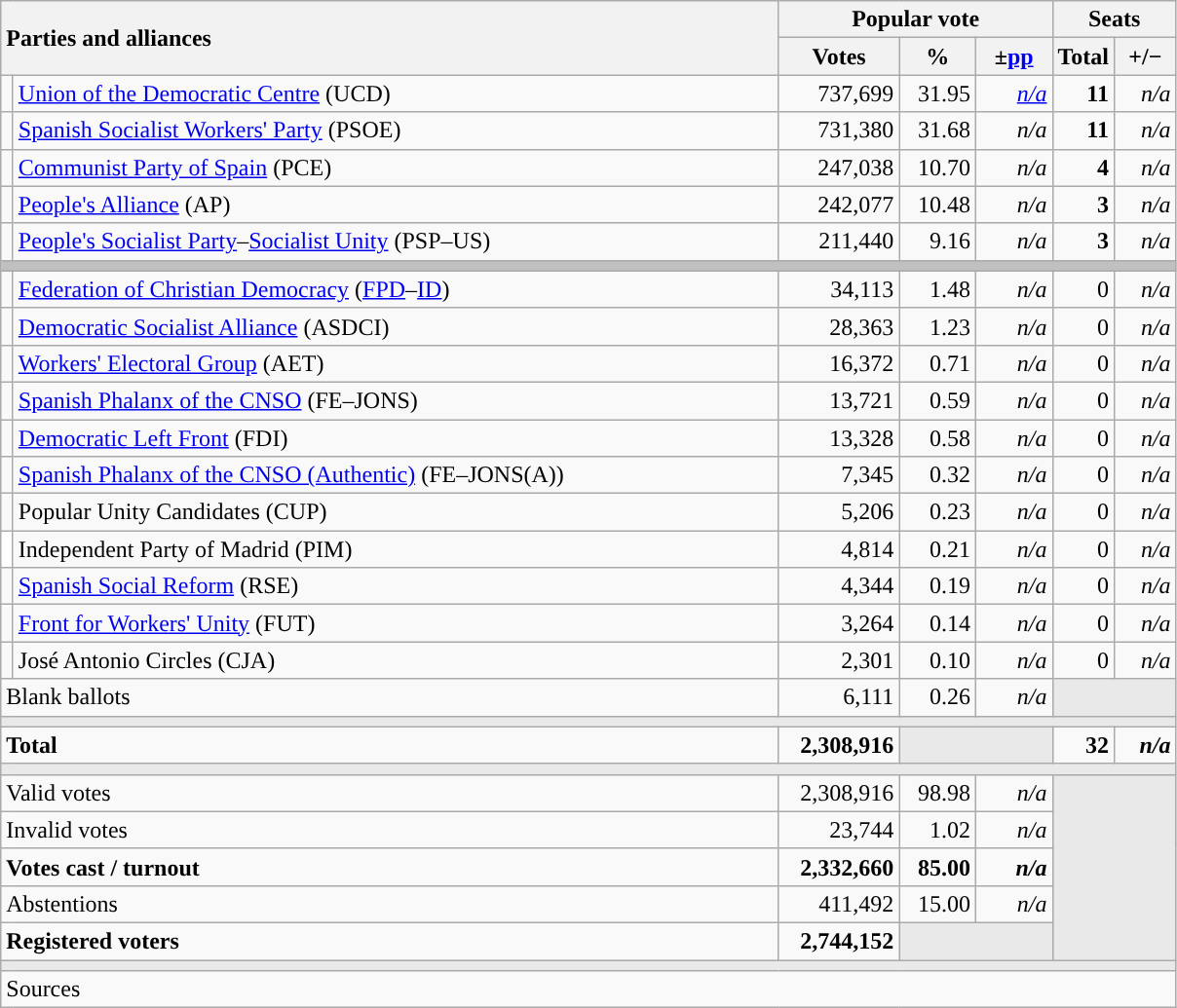<table class="wikitable" style="text-align:right;">
<tr>
<th style="text-align:left;" rowspan="2" colspan="2" width="525">Parties and alliances</th>
<th colspan="3">Popular vote</th>
<th colspan="2">Seats</th>
</tr>
<tr>
<th width="75">Votes</th>
<th width="45">%</th>
<th width="45">±<a href='#'>pp</a></th>
<th width="35">Total</th>
<th width="35">+/−</th>
</tr>
<tr>
<td width="1" style="color:inherit;background:"></td>
<td align="left"><a href='#'>Union of the Democratic Centre</a> (UCD)</td>
<td>737,699</td>
<td>31.95</td>
<td><em><a href='#'>n/a</a></em></td>
<td><strong>11</strong></td>
<td><em>n/a</em></td>
</tr>
<tr>
<td style="color:inherit;background:"></td>
<td align="left"><a href='#'>Spanish Socialist Workers' Party</a> (PSOE)</td>
<td>731,380</td>
<td>31.68</td>
<td><em>n/a</em></td>
<td><strong>11</strong></td>
<td><em>n/a</em></td>
</tr>
<tr>
<td style="color:inherit;background:"></td>
<td align="left"><a href='#'>Communist Party of Spain</a> (PCE)</td>
<td>247,038</td>
<td>10.70</td>
<td><em>n/a</em></td>
<td><strong>4</strong></td>
<td><em>n/a</em></td>
</tr>
<tr>
<td style="color:inherit;background:"></td>
<td align="left"><a href='#'>People's Alliance</a> (AP)</td>
<td>242,077</td>
<td>10.48</td>
<td><em>n/a</em></td>
<td><strong>3</strong></td>
<td><em>n/a</em></td>
</tr>
<tr>
<td style="color:inherit;background:"></td>
<td align="left"><a href='#'>People's Socialist Party</a>–<a href='#'>Socialist Unity</a> (PSP–US)</td>
<td>211,440</td>
<td>9.16</td>
<td><em>n/a</em></td>
<td><strong>3</strong></td>
<td><em>n/a</em></td>
</tr>
<tr>
<td colspan="7" bgcolor="#C0C0C0"></td>
</tr>
<tr>
<td style="color:inherit;background:"></td>
<td align="left"><a href='#'>Federation of Christian Democracy</a> (<a href='#'>FPD</a>–<a href='#'>ID</a>)</td>
<td>34,113</td>
<td>1.48</td>
<td><em>n/a</em></td>
<td>0</td>
<td><em>n/a</em></td>
</tr>
<tr>
<td style="color:inherit;background:"></td>
<td align="left"><a href='#'>Democratic Socialist Alliance</a> (ASDCI)</td>
<td>28,363</td>
<td>1.23</td>
<td><em>n/a</em></td>
<td>0</td>
<td><em>n/a</em></td>
</tr>
<tr>
<td style="color:inherit;background:"></td>
<td align="left"><a href='#'>Workers' Electoral Group</a> (AET)</td>
<td>16,372</td>
<td>0.71</td>
<td><em>n/a</em></td>
<td>0</td>
<td><em>n/a</em></td>
</tr>
<tr>
<td style="color:inherit;background:"></td>
<td align="left"><a href='#'>Spanish Phalanx of the CNSO</a> (FE–JONS)</td>
<td>13,721</td>
<td>0.59</td>
<td><em>n/a</em></td>
<td>0</td>
<td><em>n/a</em></td>
</tr>
<tr>
<td style="color:inherit;background:"></td>
<td align="left"><a href='#'>Democratic Left Front</a> (FDI)</td>
<td>13,328</td>
<td>0.58</td>
<td><em>n/a</em></td>
<td>0</td>
<td><em>n/a</em></td>
</tr>
<tr>
<td style="color:inherit;background:"></td>
<td align="left"><a href='#'>Spanish Phalanx of the CNSO (Authentic)</a> (FE–JONS(A))</td>
<td>7,345</td>
<td>0.32</td>
<td><em>n/a</em></td>
<td>0</td>
<td><em>n/a</em></td>
</tr>
<tr>
<td style="color:inherit;background:"></td>
<td align="left">Popular Unity Candidates (CUP)</td>
<td>5,206</td>
<td>0.23</td>
<td><em>n/a</em></td>
<td>0</td>
<td><em>n/a</em></td>
</tr>
<tr>
<td bgcolor="white"></td>
<td align="left">Independent Party of Madrid (PIM)</td>
<td>4,814</td>
<td>0.21</td>
<td><em>n/a</em></td>
<td>0</td>
<td><em>n/a</em></td>
</tr>
<tr>
<td style="color:inherit;background:"></td>
<td align="left"><a href='#'>Spanish Social Reform</a> (RSE)</td>
<td>4,344</td>
<td>0.19</td>
<td><em>n/a</em></td>
<td>0</td>
<td><em>n/a</em></td>
</tr>
<tr>
<td style="color:inherit;background:"></td>
<td align="left"><a href='#'>Front for Workers' Unity</a> (FUT)</td>
<td>3,264</td>
<td>0.14</td>
<td><em>n/a</em></td>
<td>0</td>
<td><em>n/a</em></td>
</tr>
<tr>
<td style="color:inherit;background:"></td>
<td align="left">José Antonio Circles (CJA)</td>
<td>2,301</td>
<td>0.10</td>
<td><em>n/a</em></td>
<td>0</td>
<td><em>n/a</em></td>
</tr>
<tr>
<td align="left" colspan="2">Blank ballots</td>
<td>6,111</td>
<td>0.26</td>
<td><em>n/a</em></td>
<td bgcolor="#E9E9E9" colspan="2"></td>
</tr>
<tr>
<td colspan="7" bgcolor="#E9E9E9"></td>
</tr>
<tr style="font-weight:bold;">
<td align="left" colspan="2">Total</td>
<td>2,308,916</td>
<td bgcolor="#E9E9E9" colspan="2"></td>
<td>32</td>
<td><em>n/a</em></td>
</tr>
<tr>
<td colspan="7" bgcolor="#E9E9E9"></td>
</tr>
<tr>
<td align="left" colspan="2">Valid votes</td>
<td>2,308,916</td>
<td>98.98</td>
<td><em>n/a</em></td>
<td bgcolor="#E9E9E9" colspan="2" rowspan="5"></td>
</tr>
<tr>
<td align="left" colspan="2">Invalid votes</td>
<td>23,744</td>
<td>1.02</td>
<td><em>n/a</em></td>
</tr>
<tr style="font-weight:bold;">
<td align="left" colspan="2">Votes cast / turnout</td>
<td>2,332,660</td>
<td>85.00</td>
<td><em>n/a</em></td>
</tr>
<tr>
<td align="left" colspan="2">Abstentions</td>
<td>411,492</td>
<td>15.00</td>
<td><em>n/a</em></td>
</tr>
<tr style="font-weight:bold;">
<td align="left" colspan="2">Registered voters</td>
<td>2,744,152</td>
<td bgcolor="#E9E9E9" colspan="2"></td>
</tr>
<tr>
<td colspan="7" bgcolor="#E9E9E9"></td>
</tr>
<tr>
<td align="left" colspan="7">Sources</td>
</tr>
</table>
